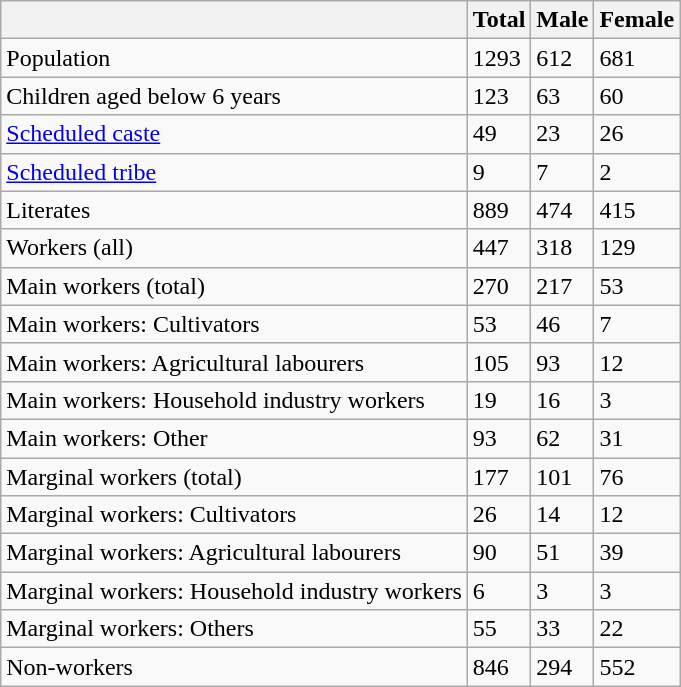<table class="wikitable sortable">
<tr>
<th></th>
<th>Total</th>
<th>Male</th>
<th>Female</th>
</tr>
<tr>
<td>Population</td>
<td>1293</td>
<td>612</td>
<td>681</td>
</tr>
<tr>
<td>Children aged below 6 years</td>
<td>123</td>
<td>63</td>
<td>60</td>
</tr>
<tr>
<td><a href='#'>Scheduled caste</a></td>
<td>49</td>
<td>23</td>
<td>26</td>
</tr>
<tr>
<td><a href='#'>Scheduled tribe</a></td>
<td>9</td>
<td>7</td>
<td>2</td>
</tr>
<tr>
<td>Literates</td>
<td>889</td>
<td>474</td>
<td>415</td>
</tr>
<tr>
<td>Workers (all)</td>
<td>447</td>
<td>318</td>
<td>129</td>
</tr>
<tr>
<td>Main workers (total)</td>
<td>270</td>
<td>217</td>
<td>53</td>
</tr>
<tr>
<td>Main workers: Cultivators</td>
<td>53</td>
<td>46</td>
<td>7</td>
</tr>
<tr>
<td>Main workers: Agricultural labourers</td>
<td>105</td>
<td>93</td>
<td>12</td>
</tr>
<tr>
<td>Main workers: Household industry workers</td>
<td>19</td>
<td>16</td>
<td>3</td>
</tr>
<tr>
<td>Main workers: Other</td>
<td>93</td>
<td>62</td>
<td>31</td>
</tr>
<tr>
<td>Marginal workers (total)</td>
<td>177</td>
<td>101</td>
<td>76</td>
</tr>
<tr>
<td>Marginal workers: Cultivators</td>
<td>26</td>
<td>14</td>
<td>12</td>
</tr>
<tr>
<td>Marginal workers: Agricultural labourers</td>
<td>90</td>
<td>51</td>
<td>39</td>
</tr>
<tr>
<td>Marginal workers: Household industry workers</td>
<td>6</td>
<td>3</td>
<td>3</td>
</tr>
<tr>
<td>Marginal workers: Others</td>
<td>55</td>
<td>33</td>
<td>22</td>
</tr>
<tr>
<td>Non-workers</td>
<td>846</td>
<td>294</td>
<td>552</td>
</tr>
</table>
